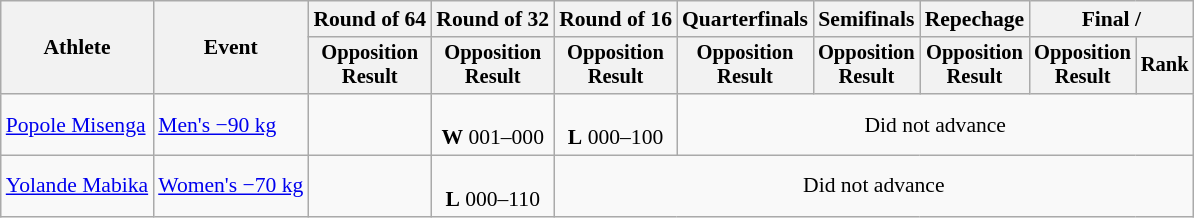<table class="wikitable" style="font-size:90%">
<tr>
<th rowspan="2">Athlete</th>
<th rowspan="2">Event</th>
<th>Round of 64</th>
<th>Round of 32</th>
<th>Round of 16</th>
<th>Quarterfinals</th>
<th>Semifinals</th>
<th>Repechage</th>
<th colspan=2>Final / </th>
</tr>
<tr style="font-size:95%">
<th>Opposition<br>Result</th>
<th>Opposition<br>Result</th>
<th>Opposition<br>Result</th>
<th>Opposition<br>Result</th>
<th>Opposition<br>Result</th>
<th>Opposition<br>Result</th>
<th>Opposition<br>Result</th>
<th>Rank</th>
</tr>
<tr align="center">
<td align=left><a href='#'>Popole Misenga</a></td>
<td align=left><a href='#'>Men's −90 kg</a></td>
<td></td>
<td><br><strong>W</strong> 001–000</td>
<td><br><strong>L</strong> 000–100</td>
<td colspan=5>Did not advance</td>
</tr>
<tr align=center>
<td align=left><a href='#'>Yolande Mabika</a></td>
<td align=left><a href='#'>Women's −70 kg</a></td>
<td></td>
<td><br><strong>L</strong> 000–110</td>
<td colspan=6>Did not advance</td>
</tr>
</table>
